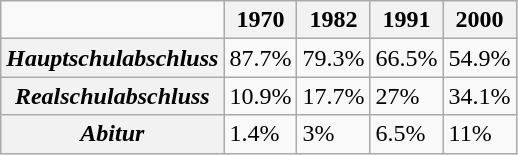<table class="wikitable">
<tr>
<td></td>
<th>1970</th>
<th>1982</th>
<th>1991</th>
<th>2000</th>
</tr>
<tr>
<th><em>Hauptschulabschluss</em></th>
<td>87.7%</td>
<td>79.3%</td>
<td>66.5%</td>
<td>54.9%</td>
</tr>
<tr>
<th><em>Realschulabschluss</em></th>
<td>10.9%</td>
<td>17.7%</td>
<td>27%</td>
<td>34.1%</td>
</tr>
<tr>
<th><em>Abitur</em></th>
<td>1.4%</td>
<td>3%</td>
<td>6.5%</td>
<td>11%</td>
</tr>
</table>
